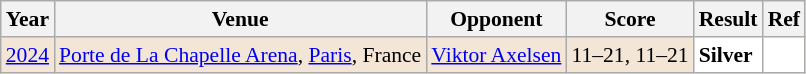<table class="sortable wikitable" style="font-size: 90%;">
<tr>
<th>Year</th>
<th>Venue</th>
<th>Opponent</th>
<th>Score</th>
<th>Result</th>
<th>Ref</th>
</tr>
<tr style="background:#F3E6D7">
<td align="center"><a href='#'>2024</a></td>
<td align="left"><a href='#'>Porte de La Chapelle Arena</a>, <a href='#'>Paris</a>, France</td>
<td align="left"> <a href='#'>Viktor Axelsen</a></td>
<td align="left">11–21, 11–21</td>
<td style="text-align:left; background:white"> <strong>Silver</strong></td>
<td style="text-align:center; background:white"></td>
</tr>
</table>
